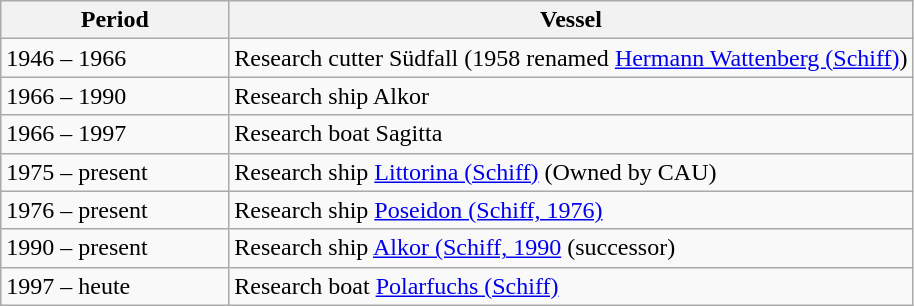<table class="wikitable sortable">
<tr class="hintergrundfarbe5">
<th width="25%" class="unsortable">Period</th>
<th width="75%" class="unsortable">Vessel</th>
</tr>
<tr>
<td>1946 – 1966</td>
<td>Research cutter Südfall (1958 renamed <a href='#'>Hermann Wattenberg (Schiff)</a>)</td>
</tr>
<tr>
<td>1966 – 1990</td>
<td>Research ship Alkor</td>
</tr>
<tr>
<td>1966 – 1997</td>
<td>Research boat Sagitta</td>
</tr>
<tr>
<td>1975 – present</td>
<td>Research ship <a href='#'>Littorina (Schiff)</a> (Owned by CAU)</td>
</tr>
<tr>
<td>1976 – present</td>
<td>Research ship <a href='#'>Poseidon (Schiff, 1976)</a></td>
</tr>
<tr>
<td>1990 – present</td>
<td>Research ship <a href='#'>Alkor (Schiff, 1990</a> (successor)</td>
</tr>
<tr>
<td>1997 – heute</td>
<td>Research boat <a href='#'>Polarfuchs (Schiff)</a></td>
</tr>
</table>
